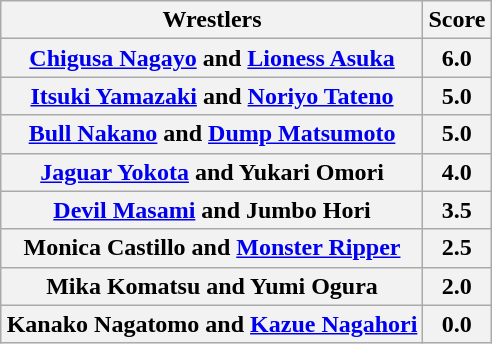<table class="wikitable" style="margin: 1em auto 1em auto">
<tr>
<th>Wrestlers</th>
<th>Score</th>
</tr>
<tr>
<th><a href='#'>Chigusa Nagayo</a> and <a href='#'>Lioness Asuka</a><br></th>
<th>  6.0  </th>
</tr>
<tr>
<th><a href='#'>Itsuki Yamazaki</a> and <a href='#'>Noriyo Tateno</a><br></th>
<th>5.0</th>
</tr>
<tr>
<th><a href='#'>Bull Nakano</a> and <a href='#'>Dump Matsumoto</a><br></th>
<th>5.0</th>
</tr>
<tr>
<th><a href='#'>Jaguar Yokota</a> and Yukari Omori</th>
<th>4.0</th>
</tr>
<tr>
<th><a href='#'>Devil Masami</a> and Jumbo Hori</th>
<th>3.5</th>
</tr>
<tr>
<th>Monica Castillo and <a href='#'>Monster Ripper</a></th>
<th>2.5</th>
</tr>
<tr>
<th>Mika Komatsu and Yumi Ogura</th>
<th>2.0</th>
</tr>
<tr>
<th>Kanako Nagatomo and <a href='#'>Kazue Nagahori</a></th>
<th>0.0</th>
</tr>
</table>
